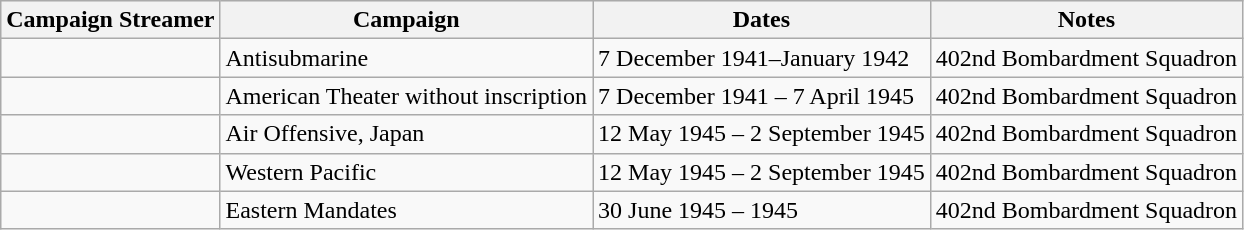<table class="wikitable">
<tr style="background:#efefef;">
<th>Campaign Streamer</th>
<th>Campaign</th>
<th>Dates</th>
<th>Notes</th>
</tr>
<tr>
<td></td>
<td>Antisubmarine</td>
<td>7 December 1941–January 1942</td>
<td>402nd Bombardment Squadron</td>
</tr>
<tr>
<td></td>
<td>American Theater without inscription</td>
<td>7 December 1941 – 7 April 1945</td>
<td>402nd Bombardment Squadron</td>
</tr>
<tr>
<td></td>
<td>Air Offensive, Japan</td>
<td>12 May 1945 – 2 September 1945</td>
<td>402nd Bombardment Squadron</td>
</tr>
<tr>
<td></td>
<td>Western Pacific</td>
<td>12 May 1945 – 2 September 1945</td>
<td>402nd Bombardment Squadron</td>
</tr>
<tr>
<td></td>
<td>Eastern Mandates</td>
<td>30 June 1945 – 1945</td>
<td>402nd Bombardment Squadron</td>
</tr>
</table>
